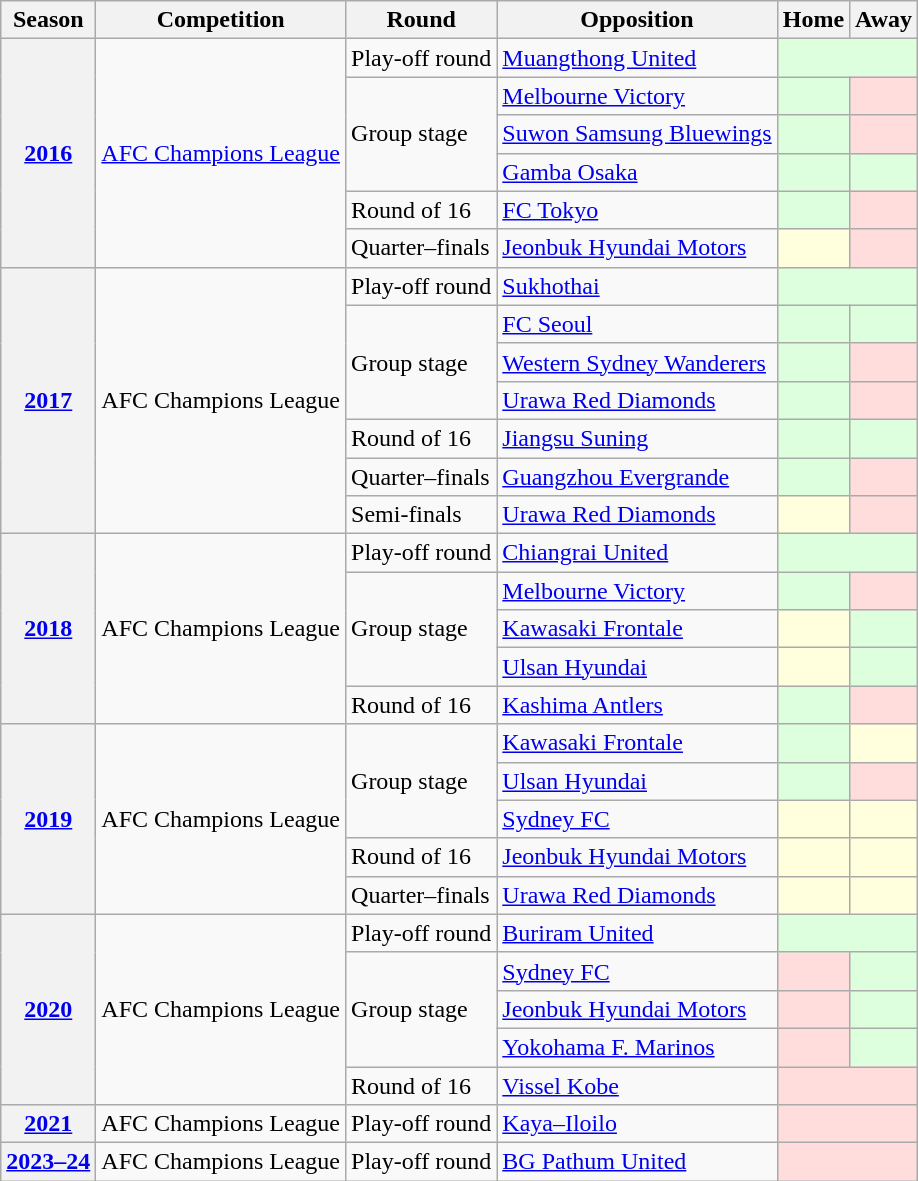<table class="wikitable plainrowheaders">
<tr>
<th scope="col">Season</th>
<th scope="col">Competition</th>
<th scope="col">Round</th>
<th scope="col">Opposition</th>
<th scope="col">Home</th>
<th scope="col">Away</th>
</tr>
<tr>
<th rowspan="6" scope="row" style="text-align:center"><a href='#'>2016</a></th>
<td rowspan="6"><a href='#'>AFC Champions League</a></td>
<td>Play-off round</td>
<td> <a href='#'>Muangthong United</a></td>
<td colspan="2" style="background:#dfd;"></td>
</tr>
<tr>
<td rowspan="3">Group stage</td>
<td> <a href='#'>Melbourne Victory</a></td>
<td style="background:#dfd;"></td>
<td style="background:#fdd;"></td>
</tr>
<tr>
<td> <a href='#'>Suwon Samsung Bluewings</a></td>
<td style="background:#dfd;"></td>
<td style="background:#fdd;"></td>
</tr>
<tr>
<td> <a href='#'>Gamba Osaka</a></td>
<td style="background:#dfd;"></td>
<td style="background:#dfd;"></td>
</tr>
<tr>
<td>Round of 16</td>
<td> <a href='#'>FC Tokyo</a></td>
<td style="background:#dfd;"></td>
<td style="background:#fdd;"></td>
</tr>
<tr>
<td>Quarter–finals</td>
<td> <a href='#'>Jeonbuk Hyundai Motors</a></td>
<td style="background:#ffd;"></td>
<td style="background:#fdd;"></td>
</tr>
<tr>
<th rowspan="7" scope="row" style="text-align:center"><a href='#'>2017</a></th>
<td rowspan="7">AFC Champions League</td>
<td>Play-off round</td>
<td> <a href='#'>Sukhothai</a></td>
<td colspan="2" style="background:#dfd;"></td>
</tr>
<tr>
<td rowspan="3">Group stage</td>
<td> <a href='#'>FC Seoul</a></td>
<td style="background:#dfd;"></td>
<td style="background:#dfd;"></td>
</tr>
<tr>
<td> <a href='#'>Western Sydney Wanderers</a></td>
<td style="background:#dfd;"></td>
<td style="background:#fdd;"></td>
</tr>
<tr>
<td> <a href='#'>Urawa Red Diamonds</a></td>
<td style="background:#dfd;"></td>
<td style="background:#fdd;"></td>
</tr>
<tr>
<td>Round of 16</td>
<td> <a href='#'>Jiangsu Suning</a></td>
<td style="background:#dfd;"></td>
<td style="background:#dfd;"></td>
</tr>
<tr>
<td>Quarter–finals</td>
<td> <a href='#'>Guangzhou Evergrande</a></td>
<td style="background:#dfd;"></td>
<td style="background:#fdd;"></td>
</tr>
<tr>
<td>Semi-finals</td>
<td> <a href='#'>Urawa Red Diamonds</a></td>
<td style="background:#ffd;"></td>
<td style="background:#fdd;"></td>
</tr>
<tr>
<th rowspan="5" scope="row" style="text-align:center"><a href='#'>2018</a></th>
<td rowspan="5">AFC Champions League</td>
<td>Play-off round</td>
<td> <a href='#'>Chiangrai United</a></td>
<td colspan="2" style="background:#dfd;"></td>
</tr>
<tr>
<td rowspan="3">Group stage</td>
<td> <a href='#'>Melbourne Victory</a></td>
<td style="background:#dfd;"></td>
<td style="background:#fdd;"></td>
</tr>
<tr>
<td> <a href='#'>Kawasaki Frontale</a></td>
<td style="background:#ffd;"></td>
<td style="background:#dfd;"></td>
</tr>
<tr>
<td> <a href='#'>Ulsan Hyundai</a></td>
<td style="background:#ffd;"></td>
<td style="background:#dfd;"></td>
</tr>
<tr>
<td>Round of 16</td>
<td> <a href='#'>Kashima Antlers</a></td>
<td style="background:#dfd;"></td>
<td style="background:#fdd;"></td>
</tr>
<tr>
<th rowspan="5" scope="row" style="text-align:center"><a href='#'>2019</a></th>
<td rowspan="5">AFC Champions League</td>
<td rowspan="3">Group stage</td>
<td> <a href='#'>Kawasaki Frontale</a></td>
<td style="background:#dfd;"></td>
<td style="background:#ffd;"></td>
</tr>
<tr>
<td> <a href='#'>Ulsan Hyundai</a></td>
<td style="background:#dfd;"></td>
<td style="background:#fdd;"></td>
</tr>
<tr>
<td> <a href='#'>Sydney FC</a></td>
<td style="background:#ffd;"></td>
<td style="background:#ffd;"></td>
</tr>
<tr>
<td>Round of 16</td>
<td> <a href='#'>Jeonbuk Hyundai Motors</a></td>
<td style="background:#ffd;"></td>
<td style="background:#ffd;"></td>
</tr>
<tr>
<td>Quarter–finals</td>
<td> <a href='#'>Urawa Red Diamonds</a></td>
<td style="background:#ffd;"></td>
<td style="background:#ffd;"></td>
</tr>
<tr>
<th rowspan="5" scope="row" style="text-align:center"><a href='#'>2020</a></th>
<td rowspan="5">AFC Champions League</td>
<td>Play-off round</td>
<td> <a href='#'>Buriram United</a></td>
<td colspan="2" style="background:#dfd;"></td>
</tr>
<tr>
<td rowspan="3">Group stage</td>
<td> <a href='#'>Sydney FC</a></td>
<td style="background:#fdd;"></td>
<td style="background:#dfd;"></td>
</tr>
<tr>
<td> <a href='#'>Jeonbuk Hyundai Motors</a></td>
<td style="background:#fdd;"></td>
<td style="background:#dfd;"></td>
</tr>
<tr>
<td> <a href='#'>Yokohama F. Marinos</a></td>
<td style="background:#fdd;"></td>
<td style="background:#dfd;"></td>
</tr>
<tr>
<td>Round of 16</td>
<td> <a href='#'>Vissel Kobe</a></td>
<td colspan="2" style="background:#fdd;"></td>
</tr>
<tr>
<th scope="row" style="text-align:center"><a href='#'>2021</a></th>
<td>AFC Champions League</td>
<td>Play-off round</td>
<td> <a href='#'>Kaya–Iloilo</a></td>
<td colspan="2" style="background:#fdd;"></td>
</tr>
<tr>
<th scope="row" style="text-align:center"><a href='#'>2023–24</a></th>
<td>AFC Champions League</td>
<td>Play-off round</td>
<td> <a href='#'>BG Pathum United</a></td>
<td colspan="2" style="background:#fdd;"></td>
</tr>
</table>
